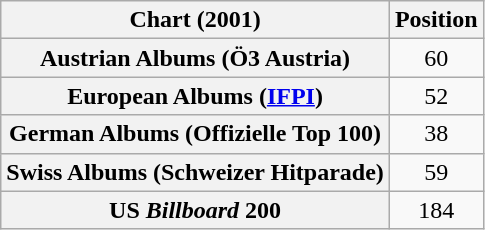<table class="wikitable plainrowheaders sortable" style="text-align:center;">
<tr>
<th>Chart (2001)</th>
<th>Position</th>
</tr>
<tr>
<th scope="row">Austrian Albums (Ö3 Austria)</th>
<td>60</td>
</tr>
<tr>
<th scope="row">European Albums (<a href='#'>IFPI</a>)</th>
<td>52</td>
</tr>
<tr>
<th scope="row">German Albums (Offizielle Top 100)</th>
<td>38</td>
</tr>
<tr>
<th scope="row">Swiss Albums (Schweizer Hitparade)</th>
<td>59</td>
</tr>
<tr>
<th scope="row">US <em>Billboard</em> 200</th>
<td>184</td>
</tr>
</table>
